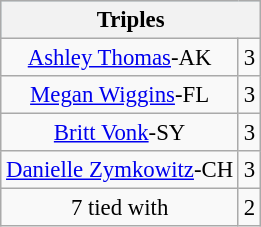<table class="wikitable" style="font-size:95%; text-align:center;">
<tr style="background:lightblue;"||>
<th colspan=2>Triples</th>
</tr>
<tr>
<td><a href='#'>Ashley Thomas</a>-AK</td>
<td>3</td>
</tr>
<tr>
<td><a href='#'>Megan Wiggins</a>-FL</td>
<td>3</td>
</tr>
<tr>
<td><a href='#'>Britt Vonk</a>-SY</td>
<td>3</td>
</tr>
<tr>
<td><a href='#'>Danielle Zymkowitz</a>-CH</td>
<td>3</td>
</tr>
<tr>
<td>7 tied with</td>
<td>2</td>
</tr>
</table>
